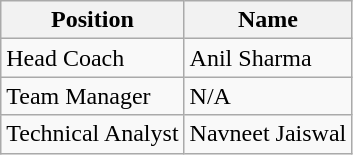<table class="wikitable">
<tr>
<th>Position</th>
<th>Name</th>
</tr>
<tr>
<td>Head Coach</td>
<td>Anil Sharma</td>
</tr>
<tr>
<td>Team Manager</td>
<td>N/A</td>
</tr>
<tr>
<td>Technical Analyst</td>
<td>Navneet Jaiswal</td>
</tr>
</table>
